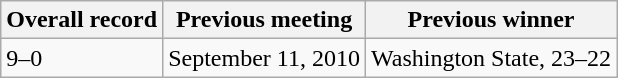<table class="wikitable">
<tr>
<th>Overall record</th>
<th>Previous meeting</th>
<th>Previous winner</th>
</tr>
<tr>
<td>9–0</td>
<td>September 11, 2010</td>
<td>Washington State, 23–22</td>
</tr>
</table>
